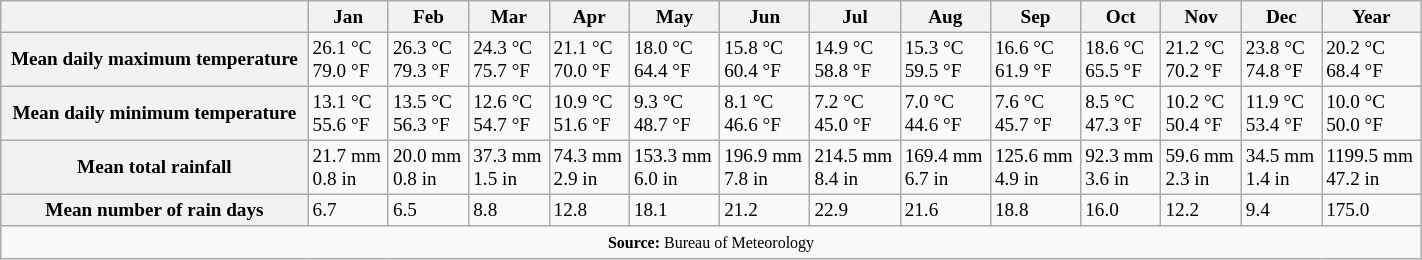<table class="wikitable" style="width: 75%; margin: 0 auto 0 auto; font-size:80%;">
<tr>
<th></th>
<th>Jan</th>
<th>Feb</th>
<th>Mar</th>
<th>Apr</th>
<th>May</th>
<th>Jun</th>
<th>Jul</th>
<th>Aug</th>
<th>Sep</th>
<th>Oct</th>
<th>Nov</th>
<th>Dec</th>
<th>Year</th>
</tr>
<tr>
<th>Mean daily maximum temperature</th>
<td>26.1 °C<br>79.0 °F</td>
<td>26.3 °C<br>79.3 °F</td>
<td>24.3 °C<br>75.7 °F</td>
<td>21.1 °C<br>70.0 °F</td>
<td>18.0 °C<br>64.4 °F</td>
<td>15.8 °C<br>60.4 °F</td>
<td>14.9 °C<br>58.8 °F</td>
<td>15.3 °C<br>59.5 °F</td>
<td>16.6 °C<br>61.9 °F</td>
<td>18.6 °C<br>65.5 °F</td>
<td>21.2 °C<br>70.2 °F</td>
<td>23.8 °C<br>74.8 °F</td>
<td>20.2 °C<br>68.4 °F</td>
</tr>
<tr>
<th>Mean daily minimum temperature</th>
<td>13.1 °C<br>55.6 °F</td>
<td>13.5 °C<br>56.3 °F</td>
<td>12.6 °C<br>54.7 °F</td>
<td>10.9 °C<br>51.6 °F</td>
<td>9.3 °C<br>48.7 °F</td>
<td>8.1 °C<br>46.6 °F</td>
<td>7.2 °C<br>45.0 °F</td>
<td>7.0 °C<br>44.6 °F</td>
<td>7.6 °C<br>45.7 °F</td>
<td>8.5 °C<br>47.3 °F</td>
<td>10.2 °C<br>50.4 °F</td>
<td>11.9 °C<br>53.4 °F</td>
<td>10.0 °C<br>50.0 °F</td>
</tr>
<tr>
<th>Mean total rainfall</th>
<td>21.7 mm<br>0.8 in</td>
<td>20.0 mm<br>0.8 in</td>
<td>37.3 mm<br>1.5 in</td>
<td>74.3 mm<br>2.9 in</td>
<td>153.3 mm<br>6.0 in</td>
<td>196.9 mm<br>7.8 in</td>
<td>214.5 mm<br>8.4 in</td>
<td>169.4 mm<br>6.7 in</td>
<td>125.6 mm<br>4.9 in</td>
<td>92.3 mm<br>3.6 in</td>
<td>59.6 mm<br>2.3 in</td>
<td>34.5 mm<br>1.4 in</td>
<td>1199.5 mm<br>47.2 in</td>
</tr>
<tr>
<th>Mean number of rain days</th>
<td>6.7</td>
<td>6.5</td>
<td>8.8</td>
<td>12.8</td>
<td>18.1</td>
<td>21.2</td>
<td>22.9</td>
<td>21.6</td>
<td>18.8</td>
<td>16.0</td>
<td>12.2</td>
<td>9.4</td>
<td>175.0</td>
</tr>
<tr>
<td colspan="15" style="text-align: center;"><small><strong>Source:</strong> Bureau of Meteorology</small></td>
</tr>
</table>
